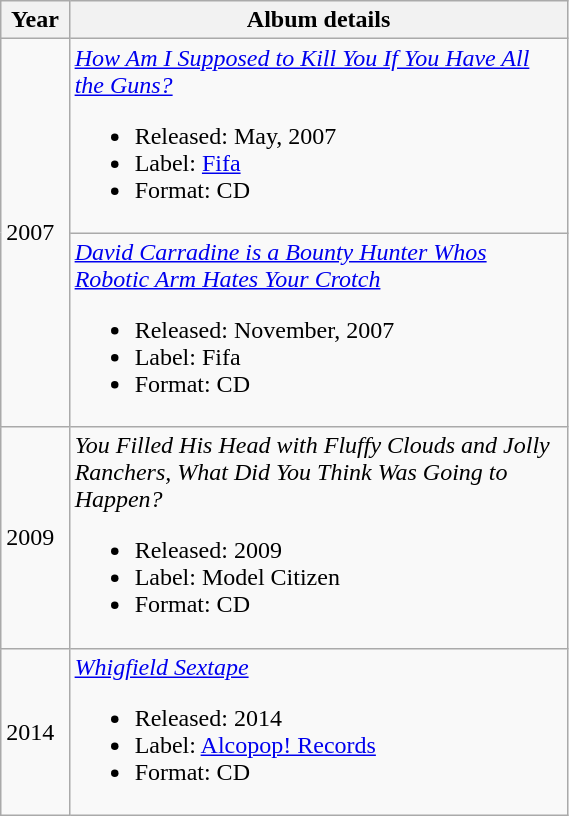<table class="wikitable" style="width:30%">
<tr>
<th style="width:30px;">Year</th>
<th style="width:280px;">Album details</th>
</tr>
<tr>
<td rowspan="2">2007</td>
<td><em><a href='#'>How Am I Supposed to Kill You If You Have All the Guns?</a></em><br><ul><li>Released: May, 2007</li><li>Label: <a href='#'>Fifa</a></li><li>Format: CD</li></ul></td>
</tr>
<tr>
<td><em><a href='#'>David Carradine is a Bounty Hunter Whos Robotic Arm Hates Your Crotch</a></em><br><ul><li>Released: November, 2007</li><li>Label: Fifa</li><li>Format: CD</li></ul></td>
</tr>
<tr>
<td>2009</td>
<td><em>You Filled His Head with Fluffy Clouds and Jolly Ranchers, What Did You Think Was Going to Happen?</em><br><ul><li>Released: 2009</li><li>Label: Model Citizen</li><li>Format: CD</li></ul></td>
</tr>
<tr>
<td>2014</td>
<td><em><a href='#'>Whigfield Sextape</a></em><br><ul><li>Released: 2014</li><li>Label: <a href='#'>Alcopop! Records</a></li><li>Format: CD</li></ul></td>
</tr>
</table>
